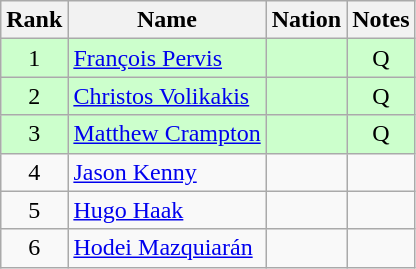<table class="wikitable sortable" style="text-align:center">
<tr>
<th>Rank</th>
<th>Name</th>
<th>Nation</th>
<th>Notes</th>
</tr>
<tr bgcolor=ccffcc>
<td>1</td>
<td align=left><a href='#'>François Pervis</a></td>
<td align=left></td>
<td>Q</td>
</tr>
<tr bgcolor=ccffcc>
<td>2</td>
<td align=left><a href='#'>Christos Volikakis</a></td>
<td align=left></td>
<td>Q</td>
</tr>
<tr bgcolor=ccffcc>
<td>3</td>
<td align=left><a href='#'>Matthew Crampton</a></td>
<td align=left></td>
<td>Q</td>
</tr>
<tr>
<td>4</td>
<td align=left><a href='#'>Jason Kenny</a></td>
<td align=left></td>
<td></td>
</tr>
<tr>
<td>5</td>
<td align=left><a href='#'>Hugo Haak</a></td>
<td align=left></td>
<td></td>
</tr>
<tr>
<td>6</td>
<td align=left><a href='#'>Hodei Mazquiarán</a></td>
<td align=left></td>
<td></td>
</tr>
</table>
